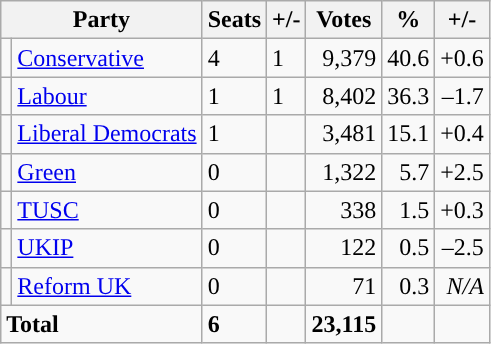<table class="wikitable sortable">
<tr>
<th colspan="2">Party</th>
<th>Seats</th>
<th>+/-</th>
<th>Votes</th>
<th>%</th>
<th>+/-</th>
</tr>
<tr>
<td style="background-color: "></td>
<td><a href='#'>Conservative</a></td>
<td>4</td>
<td> 1</td>
<td style="text-align:right;">9,379</td>
<td style="text-align:right;">40.6</td>
<td style="text-align:right;">+0.6</td>
</tr>
<tr>
<td style="background-color: "></td>
<td><a href='#'>Labour</a></td>
<td>1</td>
<td> 1</td>
<td style="text-align:right;">8,402</td>
<td style="text-align:right;">36.3</td>
<td style="text-align:right;">–1.7</td>
</tr>
<tr>
<td style="background-color: "></td>
<td><a href='#'>Liberal Democrats</a></td>
<td>1</td>
<td></td>
<td style="text-align:right;">3,481</td>
<td style="text-align:right;">15.1</td>
<td style="text-align:right;">+0.4</td>
</tr>
<tr>
<td style="background-color: "></td>
<td><a href='#'>Green</a></td>
<td>0</td>
<td></td>
<td style="text-align:right;">1,322</td>
<td style="text-align:right;">5.7</td>
<td style="text-align:right;">+2.5</td>
</tr>
<tr>
<td style="background-color: "></td>
<td><a href='#'>TUSC</a></td>
<td>0</td>
<td></td>
<td style="text-align:right;">338</td>
<td style="text-align:right;">1.5</td>
<td style="text-align:right;">+0.3</td>
</tr>
<tr>
<td style="background-color: "></td>
<td><a href='#'>UKIP</a></td>
<td>0</td>
<td></td>
<td style="text-align:right;">122</td>
<td style="text-align:right;">0.5</td>
<td style="text-align:right;">–2.5</td>
</tr>
<tr>
<td style="background-color: "></td>
<td><a href='#'>Reform UK</a></td>
<td>0</td>
<td></td>
<td style="text-align:right;">71</td>
<td style="text-align:right;">0.3</td>
<td style="text-align:right;"><em>N/A</em></td>
</tr>
<tr>
<td colspan="2"><strong>Total</strong></td>
<td><strong>6</strong></td>
<td></td>
<td style="text-align:right;"><strong>23,115</strong></td>
<td style="text-align:right;"></td>
<td style="text-align:right;"></td>
</tr>
</table>
